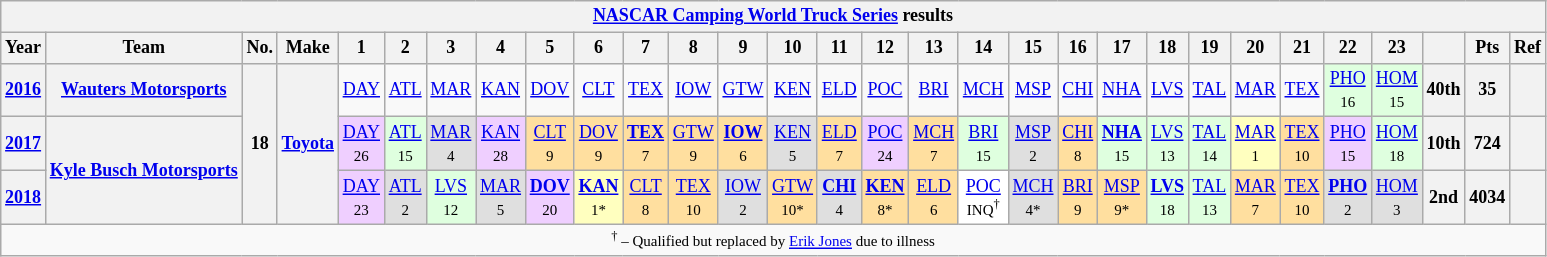<table class="wikitable" style="text-align:center; font-size:75%">
<tr>
<th colspan=45><a href='#'>NASCAR Camping World Truck Series</a> results</th>
</tr>
<tr>
<th>Year</th>
<th>Team</th>
<th>No.</th>
<th>Make</th>
<th>1</th>
<th>2</th>
<th>3</th>
<th>4</th>
<th>5</th>
<th>6</th>
<th>7</th>
<th>8</th>
<th>9</th>
<th>10</th>
<th>11</th>
<th>12</th>
<th>13</th>
<th>14</th>
<th>15</th>
<th>16</th>
<th>17</th>
<th>18</th>
<th>19</th>
<th>20</th>
<th>21</th>
<th>22</th>
<th>23</th>
<th></th>
<th>Pts</th>
<th>Ref</th>
</tr>
<tr>
<th><a href='#'>2016</a></th>
<th><a href='#'>Wauters Motorsports</a></th>
<th rowspan=3>18</th>
<th rowspan=3><a href='#'>Toyota</a></th>
<td><a href='#'>DAY</a></td>
<td><a href='#'>ATL</a></td>
<td><a href='#'>MAR</a></td>
<td><a href='#'>KAN</a></td>
<td><a href='#'>DOV</a></td>
<td><a href='#'>CLT</a></td>
<td><a href='#'>TEX</a></td>
<td><a href='#'>IOW</a></td>
<td><a href='#'>GTW</a></td>
<td><a href='#'>KEN</a></td>
<td><a href='#'>ELD</a></td>
<td><a href='#'>POC</a></td>
<td><a href='#'>BRI</a></td>
<td><a href='#'>MCH</a></td>
<td><a href='#'>MSP</a></td>
<td><a href='#'>CHI</a></td>
<td><a href='#'>NHA</a></td>
<td><a href='#'>LVS</a></td>
<td><a href='#'>TAL</a></td>
<td><a href='#'>MAR</a></td>
<td><a href='#'>TEX</a></td>
<td style="background:#DFFFDF;"><a href='#'>PHO</a><br><small>16</small></td>
<td style="background:#DFFFDF;"><a href='#'>HOM</a><br><small>15</small></td>
<th>40th</th>
<th>35</th>
<th></th>
</tr>
<tr>
<th><a href='#'>2017</a></th>
<th rowspan=2><a href='#'>Kyle Busch Motorsports</a></th>
<td style="background:#EFCFFF;"><a href='#'>DAY</a><br><small>26</small></td>
<td style="background:#DFFFDF;"><a href='#'>ATL</a><br><small>15</small></td>
<td style="background:#DFDFDF;"><a href='#'>MAR</a><br><small>4</small></td>
<td style="background:#EFCFFF;"><a href='#'>KAN</a><br><small>28</small></td>
<td style="background:#FFDF9F;"><a href='#'>CLT</a><br><small>9</small></td>
<td style="background:#FFDF9F;"><a href='#'>DOV</a><br><small>9</small></td>
<td style="background:#FFDF9F;"><strong><a href='#'>TEX</a></strong><br><small>7</small></td>
<td style="background:#FFDF9F;"><a href='#'>GTW</a><br><small>9</small></td>
<td style="background:#FFDF9F;"><strong><a href='#'>IOW</a></strong><br><small>6</small></td>
<td style="background:#DFDFDF;"><a href='#'>KEN</a><br><small>5</small></td>
<td style="background:#FFDF9F;"><a href='#'>ELD</a><br><small>7</small></td>
<td style="background:#EFCFFF;"><a href='#'>POC</a><br><small>24</small></td>
<td style="background:#FFDF9F;"><a href='#'>MCH</a><br><small>7</small></td>
<td style="background:#DFFFDF;"><a href='#'>BRI</a><br><small>15</small></td>
<td style="background:#DFDFDF;"><a href='#'>MSP</a><br><small>2</small></td>
<td style="background:#FFDF9F;"><a href='#'>CHI</a><br><small>8</small></td>
<td style="background:#DFFFDF;"><strong><a href='#'>NHA</a></strong><br><small>15</small></td>
<td style="background:#DFFFDF;"><a href='#'>LVS</a><br><small>13</small></td>
<td style="background:#DFFFDF;"><a href='#'>TAL</a><br><small>14</small></td>
<td style="background:#FFFFBF;"><a href='#'>MAR</a><br><small>1</small></td>
<td style="background:#FFDF9F;"><a href='#'>TEX</a><br><small>10</small></td>
<td style="background:#EFCFFF;"><a href='#'>PHO</a><br><small>15</small></td>
<td style="background:#DFFFDF;"><a href='#'>HOM</a><br><small>18</small></td>
<th>10th</th>
<th>724</th>
<th></th>
</tr>
<tr>
<th><a href='#'>2018</a></th>
<td style="background:#EFCFFF;"><a href='#'>DAY</a><br><small>23</small></td>
<td style="background:#DFDFDF;"><a href='#'>ATL</a><br><small>2</small></td>
<td style="background:#DFFFDF;"><a href='#'>LVS</a><br><small>12</small></td>
<td style="background:#DFDFDF;"><a href='#'>MAR</a><br><small>5</small></td>
<td style="background:#EFCFFF;"><strong><a href='#'>DOV</a></strong><br><small>20</small></td>
<td style="background:#FFFFBF;"><strong><a href='#'>KAN</a></strong><br><small>1*</small></td>
<td style="background:#FFDF9F;"><a href='#'>CLT</a><br><small>8</small></td>
<td style="background:#FFDF9F;"><a href='#'>TEX</a><br><small>10</small></td>
<td style="background:#DFDFDF;"><a href='#'>IOW</a><br><small>2</small></td>
<td style="background:#FFDF9F;"><a href='#'>GTW</a><br><small>10*</small></td>
<td style="background:#DFDFDF;"><strong><a href='#'>CHI</a></strong><br><small>4</small></td>
<td style="background:#FFDF9F;"><strong><a href='#'>KEN</a></strong><br><small>8*</small></td>
<td style="background:#FFDF9F;"><a href='#'>ELD</a><br><small>6</small></td>
<td style="background:#FFFFFF;"><a href='#'>POC</a><br><small>INQ<sup>†</sup></small></td>
<td style="background:#DFDFDF;"><a href='#'>MCH</a><br><small>4*</small></td>
<td style="background:#FFDF9F;"><a href='#'>BRI</a><br><small>9</small></td>
<td style="background:#FFDF9F;"><a href='#'>MSP</a><br><small>9*</small></td>
<td style="background:#DFFFDF;"><strong><a href='#'>LVS</a></strong><br><small>18</small></td>
<td style="background:#DFFFDF;"><a href='#'>TAL</a><br><small>13</small></td>
<td style="background:#FFDF9F;"><a href='#'>MAR</a><br><small>7</small></td>
<td style="background:#FFDF9F;"><a href='#'>TEX</a><br><small>10</small></td>
<td style="background:#DFDFDF;"><strong><a href='#'>PHO</a></strong><br><small>2</small></td>
<td style="background:#DFDFDF;"><a href='#'>HOM</a><br><small>3</small></td>
<th>2nd</th>
<th>4034</th>
<th></th>
</tr>
<tr>
<td colspan=31><small><sup>†</sup> – Qualified but replaced by <a href='#'>Erik Jones</a> due to illness</small></td>
</tr>
</table>
